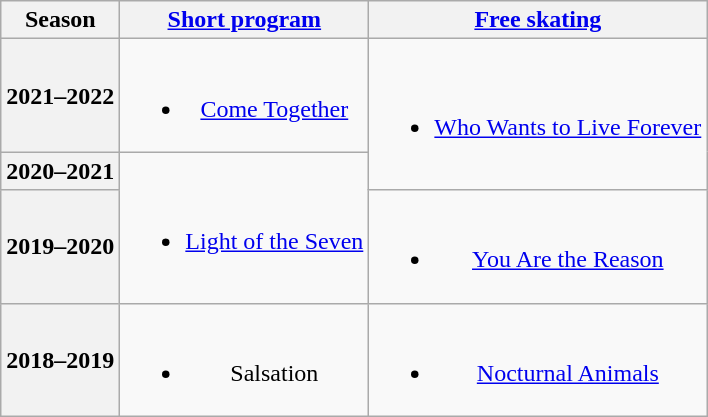<table class=wikitable style=text-align:center>
<tr>
<th>Season</th>
<th><a href='#'>Short program</a></th>
<th><a href='#'>Free skating</a></th>
</tr>
<tr>
<th>2021–2022 <br></th>
<td><br><ul><li><a href='#'>Come Together</a> <br></li></ul></td>
<td rowspan=2><br><ul><li><a href='#'>Who Wants to Live Forever</a> <br></li></ul></td>
</tr>
<tr>
<th>2020–2021 <br></th>
<td rowspan=2><br><ul><li><a href='#'>Light of the Seven</a> <br></li></ul></td>
</tr>
<tr>
<th>2019–2020 <br> </th>
<td><br><ul><li><a href='#'>You Are the Reason</a> <br></li></ul></td>
</tr>
<tr>
<th>2018–2019 <br></th>
<td><br><ul><li>Salsation <br></li></ul></td>
<td><br><ul><li><a href='#'>Nocturnal Animals</a> <br></li></ul></td>
</tr>
</table>
